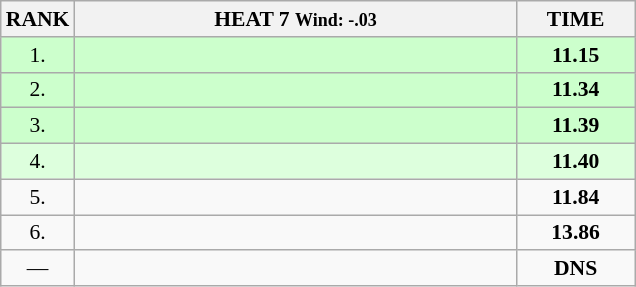<table class="wikitable" style="border-collapse: collapse; font-size: 90%;">
<tr>
<th>RANK</th>
<th style="width: 20em">HEAT 7 <small>Wind: -.03</small></th>
<th style="width: 5em">TIME</th>
</tr>
<tr style="background:#ccffcc;">
<td align="center">1.</td>
<td></td>
<td align="center"><strong>11.15</strong></td>
</tr>
<tr style="background:#ccffcc;">
<td align="center">2.</td>
<td></td>
<td align="center"><strong>11.34</strong></td>
</tr>
<tr style="background:#ccffcc;">
<td align="center">3.</td>
<td></td>
<td align="center"><strong>11.39</strong></td>
</tr>
<tr style="background:#ddffdd;">
<td align="center">4.</td>
<td></td>
<td align="center"><strong>11.40</strong></td>
</tr>
<tr>
<td align="center">5.</td>
<td></td>
<td align="center"><strong>11.84</strong></td>
</tr>
<tr>
<td align="center">6.</td>
<td></td>
<td align="center"><strong>13.86</strong></td>
</tr>
<tr>
<td align="center">—</td>
<td></td>
<td align="center"><strong>DNS</strong></td>
</tr>
</table>
